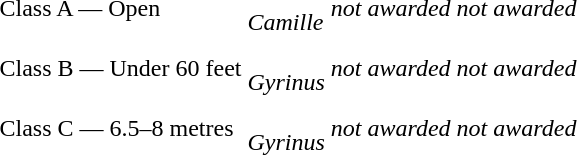<table>
<tr>
<td>Class A — Open <br> </td>
<td> <br> <em>Camille</em></td>
<td align=center><em>not awarded</em></td>
<td align=center><em>not awarded</em></td>
</tr>
<tr>
<td>Class B — Under 60 feet <br> </td>
<td> <br> <em>Gyrinus</em></td>
<td align=center><em>not awarded</em></td>
<td align=center><em>not awarded</em></td>
</tr>
<tr>
<td>Class C — 6.5–8 metres <br> </td>
<td> <br> <em>Gyrinus</em></td>
<td align=center><em>not awarded</em></td>
<td align=center><em>not awarded</em></td>
</tr>
</table>
